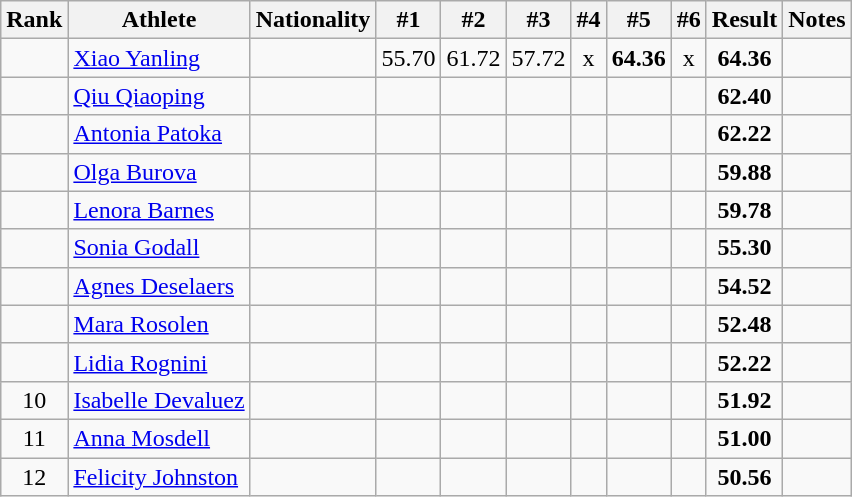<table class="wikitable sortable" style="text-align:center">
<tr>
<th>Rank</th>
<th>Athlete</th>
<th>Nationality</th>
<th>#1</th>
<th>#2</th>
<th>#3</th>
<th>#4</th>
<th>#5</th>
<th>#6</th>
<th>Result</th>
<th>Notes</th>
</tr>
<tr>
<td></td>
<td align=left><a href='#'>Xiao Yanling</a></td>
<td align=left></td>
<td>55.70</td>
<td>61.72</td>
<td>57.72</td>
<td>x</td>
<td><strong>64.36</strong></td>
<td>x</td>
<td><strong>64.36</strong></td>
<td></td>
</tr>
<tr>
<td></td>
<td align=left><a href='#'>Qiu Qiaoping</a></td>
<td align=left></td>
<td></td>
<td></td>
<td></td>
<td></td>
<td></td>
<td></td>
<td><strong>62.40</strong></td>
<td></td>
</tr>
<tr>
<td></td>
<td align=left><a href='#'>Antonia Patoka</a></td>
<td align=left></td>
<td></td>
<td></td>
<td></td>
<td></td>
<td></td>
<td></td>
<td><strong>62.22</strong></td>
<td></td>
</tr>
<tr>
<td></td>
<td align=left><a href='#'>Olga Burova</a></td>
<td align=left></td>
<td></td>
<td></td>
<td></td>
<td></td>
<td></td>
<td></td>
<td><strong>59.88</strong></td>
<td></td>
</tr>
<tr>
<td></td>
<td align=left><a href='#'>Lenora Barnes</a></td>
<td align=left></td>
<td></td>
<td></td>
<td></td>
<td></td>
<td></td>
<td></td>
<td><strong>59.78</strong></td>
<td></td>
</tr>
<tr>
<td></td>
<td align=left><a href='#'>Sonia Godall</a></td>
<td align=left></td>
<td></td>
<td></td>
<td></td>
<td></td>
<td></td>
<td></td>
<td><strong>55.30</strong></td>
<td></td>
</tr>
<tr>
<td></td>
<td align=left><a href='#'>Agnes Deselaers</a></td>
<td align=left></td>
<td></td>
<td></td>
<td></td>
<td></td>
<td></td>
<td></td>
<td><strong>54.52</strong></td>
<td></td>
</tr>
<tr>
<td></td>
<td align=left><a href='#'>Mara Rosolen</a></td>
<td align=left></td>
<td></td>
<td></td>
<td></td>
<td></td>
<td></td>
<td></td>
<td><strong>52.48</strong></td>
<td></td>
</tr>
<tr>
<td></td>
<td align=left><a href='#'>Lidia Rognini</a></td>
<td align=left></td>
<td></td>
<td></td>
<td></td>
<td></td>
<td></td>
<td></td>
<td><strong>52.22</strong></td>
<td></td>
</tr>
<tr>
<td>10</td>
<td align=left><a href='#'>Isabelle Devaluez</a></td>
<td align=left></td>
<td></td>
<td></td>
<td></td>
<td></td>
<td></td>
<td></td>
<td><strong>51.92</strong></td>
<td></td>
</tr>
<tr>
<td>11</td>
<td align=left><a href='#'>Anna Mosdell</a></td>
<td align=left></td>
<td></td>
<td></td>
<td></td>
<td></td>
<td></td>
<td></td>
<td><strong>51.00</strong></td>
<td></td>
</tr>
<tr>
<td>12</td>
<td align=left><a href='#'>Felicity Johnston</a></td>
<td align=left></td>
<td></td>
<td></td>
<td></td>
<td></td>
<td></td>
<td></td>
<td><strong>50.56</strong></td>
<td></td>
</tr>
</table>
